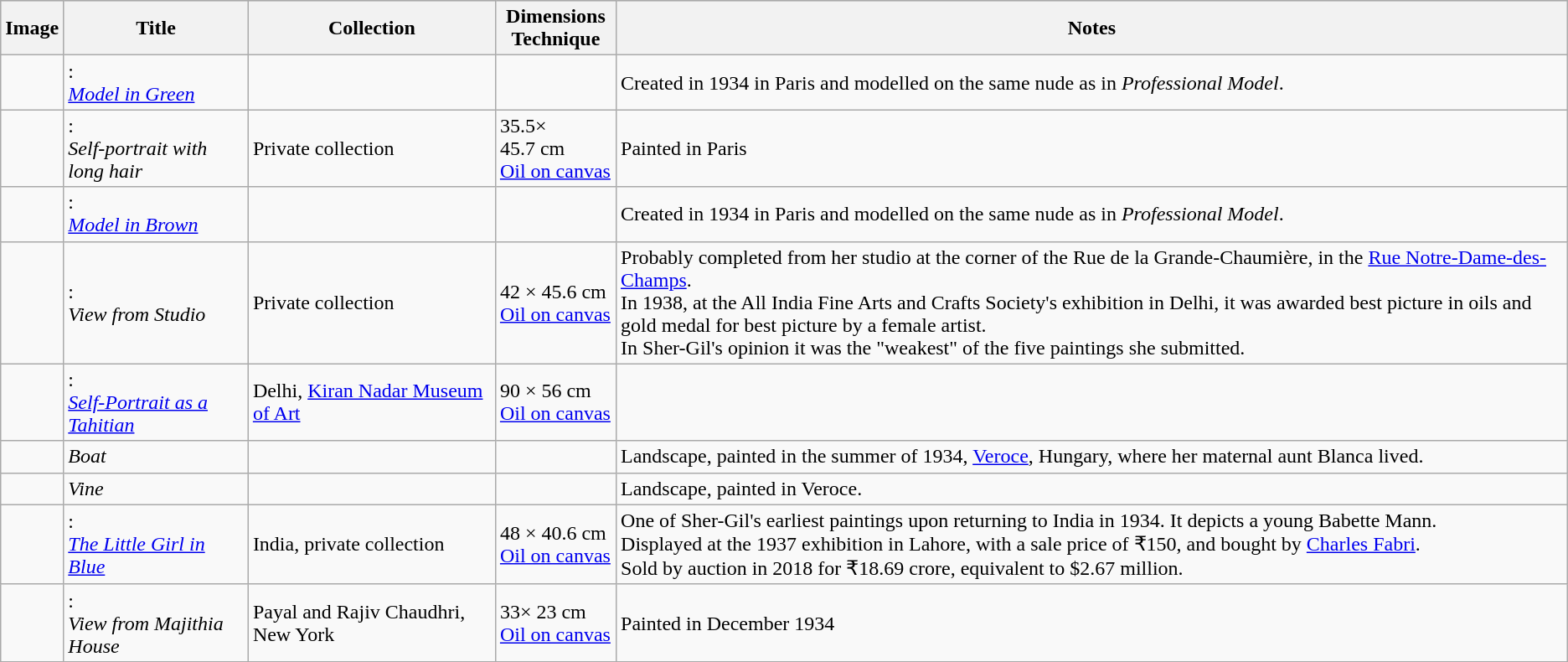<table class="wikitable plainrowheaders sortable">
<tr style="background:#ccc; text-align:center;">
<th scope="col" class="unsortable">Image</th>
<th scope="col">Title</th>
<th scope="col">Collection</th>
<th scope="col">Dimensions<br>Technique</th>
<th scope="col" class="unsortable">Notes </th>
</tr>
<tr>
<td></td>
<td>:<br><em><a href='#'>Model in Green</a></em></td>
<td></td>
<td></td>
<td>Created in 1934 in Paris and modelled on the same nude as in <em>Professional Model</em>.</td>
</tr>
<tr>
<td></td>
<td>:<br><em>Self-portrait with long hair</em></td>
<td>Private collection</td>
<td>35.5× 45.7 cm<br><a href='#'>Oil on canvas</a></td>
<td>Painted in Paris</td>
</tr>
<tr>
<td></td>
<td>:<br><em><a href='#'>Model in Brown</a></em></td>
<td></td>
<td></td>
<td>Created in 1934 in Paris and modelled on the same nude as in <em>Professional Model</em>.</td>
</tr>
<tr>
<td></td>
<td>:<br><em>View from Studio</em></td>
<td>Private collection</td>
<td>42 × 45.6 cm<br><a href='#'>Oil on canvas</a></td>
<td>Probably completed from her studio at the corner of the Rue de la Grande-Chaumière, in the <a href='#'>Rue Notre-Dame-des-Champs</a>.<br>In 1938, at the All India Fine Arts and Crafts Society's exhibition in Delhi, it was awarded best picture in oils and gold medal for best picture by a female artist.<br>In Sher-Gil's opinion it was the "weakest" of the five paintings she submitted.</td>
</tr>
<tr>
<td></td>
<td>:<br><em><a href='#'>Self-Portrait as a Tahitian</a></em></td>
<td>Delhi, <a href='#'>Kiran Nadar Museum of Art</a></td>
<td>90 × 56 cm<br><a href='#'>Oil on canvas</a></td>
<td></td>
</tr>
<tr>
<td></td>
<td><em>Boat</em></td>
<td></td>
<td></td>
<td>Landscape, painted in the summer of 1934, <a href='#'>Veroce</a>, Hungary, where her maternal aunt Blanca lived.</td>
</tr>
<tr>
<td></td>
<td><em>Vine</em></td>
<td></td>
<td></td>
<td>Landscape, painted in Veroce.</td>
</tr>
<tr>
<td></td>
<td>:<br><em><a href='#'>The Little Girl in Blue</a></em></td>
<td>India, private collection</td>
<td>48 × 40.6 cm<br><a href='#'>Oil on canvas</a></td>
<td>One of Sher-Gil's earliest paintings upon returning to India in 1934. It depicts a young Babette Mann.<br>Displayed at the 1937 exhibition in Lahore, with a sale price of ₹150, and bought by <a href='#'>Charles Fabri</a>.<br>Sold by auction in 2018 for ₹18.69 crore, equivalent to $2.67 million.</td>
</tr>
<tr>
<td></td>
<td>:<br><em>View from Majithia House</em></td>
<td>Payal and Rajiv Chaudhri, New York</td>
<td>33× 23 cm<br><a href='#'>Oil on canvas</a></td>
<td>Painted in December 1934</td>
</tr>
<tr>
</tr>
</table>
